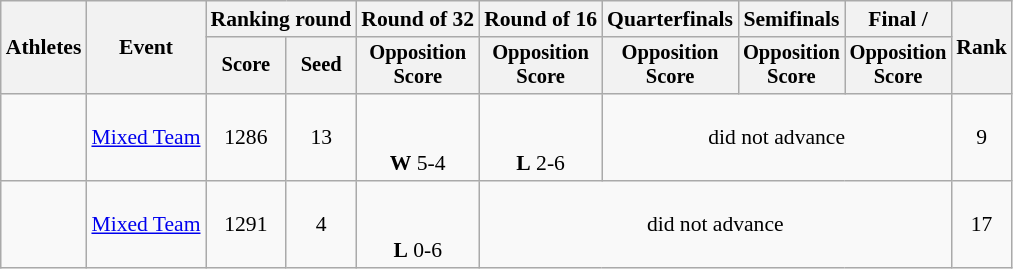<table class="wikitable" style="font-size:90%;">
<tr>
<th rowspan="2">Athletes</th>
<th rowspan="2">Event</th>
<th colspan="2">Ranking round</th>
<th>Round of 32</th>
<th>Round of 16</th>
<th>Quarterfinals</th>
<th>Semifinals</th>
<th>Final / </th>
<th rowspan=2>Rank</th>
</tr>
<tr style="font-size:95%">
<th>Score</th>
<th>Seed</th>
<th>Opposition<br>Score</th>
<th>Opposition<br>Score</th>
<th>Opposition<br>Score</th>
<th>Opposition<br>Score</th>
<th>Opposition<br>Score</th>
</tr>
<tr align=center>
<td align=left><br></td>
<td><a href='#'>Mixed Team</a></td>
<td>1286</td>
<td>13</td>
<td><br><br><strong>W</strong> 5-4</td>
<td><br><br><strong>L</strong> 2-6</td>
<td colspan=3>did not advance</td>
<td>9</td>
</tr>
<tr align=center>
<td align=left><br></td>
<td><a href='#'>Mixed Team</a></td>
<td>1291</td>
<td>4</td>
<td><br><br><strong>L</strong> 0-6</td>
<td colspan=4>did not advance</td>
<td>17</td>
</tr>
</table>
